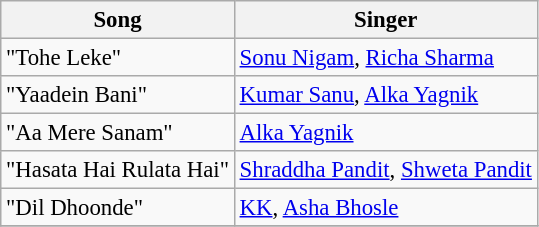<table class="wikitable" style="font-size:95%;">
<tr>
<th>Song</th>
<th>Singer</th>
</tr>
<tr>
<td>"Tohe Leke"</td>
<td><a href='#'>Sonu Nigam</a>, <a href='#'>Richa Sharma</a></td>
</tr>
<tr>
<td>"Yaadein Bani"</td>
<td><a href='#'>Kumar Sanu</a>, <a href='#'>Alka Yagnik</a></td>
</tr>
<tr>
<td>"Aa Mere Sanam"</td>
<td><a href='#'>Alka Yagnik</a></td>
</tr>
<tr>
<td>"Hasata Hai Rulata Hai"</td>
<td><a href='#'>Shraddha Pandit</a>, <a href='#'>Shweta Pandit</a></td>
</tr>
<tr>
<td>"Dil Dhoonde"</td>
<td><a href='#'>KK</a>, <a href='#'>Asha Bhosle</a></td>
</tr>
<tr>
</tr>
</table>
